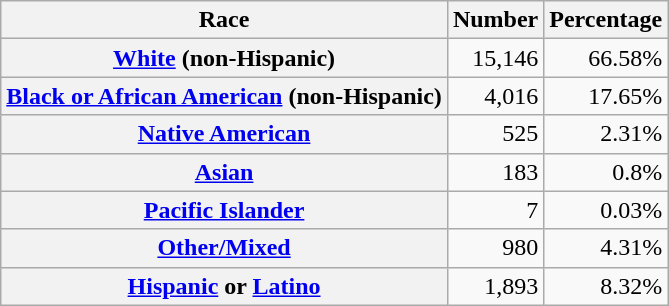<table class="wikitable" style="text-align:right">
<tr>
<th scope="col">Race</th>
<th scope="col">Number</th>
<th scope="col">Percentage</th>
</tr>
<tr>
<th scope="row"><a href='#'>White</a> (non-Hispanic)</th>
<td>15,146</td>
<td>66.58%</td>
</tr>
<tr>
<th scope="row"><a href='#'>Black or African American</a> (non-Hispanic)</th>
<td>4,016</td>
<td>17.65%</td>
</tr>
<tr>
<th scope="row"><a href='#'>Native American</a></th>
<td>525</td>
<td>2.31%</td>
</tr>
<tr>
<th scope="row"><a href='#'>Asian</a></th>
<td>183</td>
<td>0.8%</td>
</tr>
<tr>
<th scope="row"><a href='#'>Pacific Islander</a></th>
<td>7</td>
<td>0.03%</td>
</tr>
<tr>
<th scope="row"><a href='#'>Other/Mixed</a></th>
<td>980</td>
<td>4.31%</td>
</tr>
<tr>
<th scope="row"><a href='#'>Hispanic</a> or <a href='#'>Latino</a></th>
<td>1,893</td>
<td>8.32%</td>
</tr>
</table>
